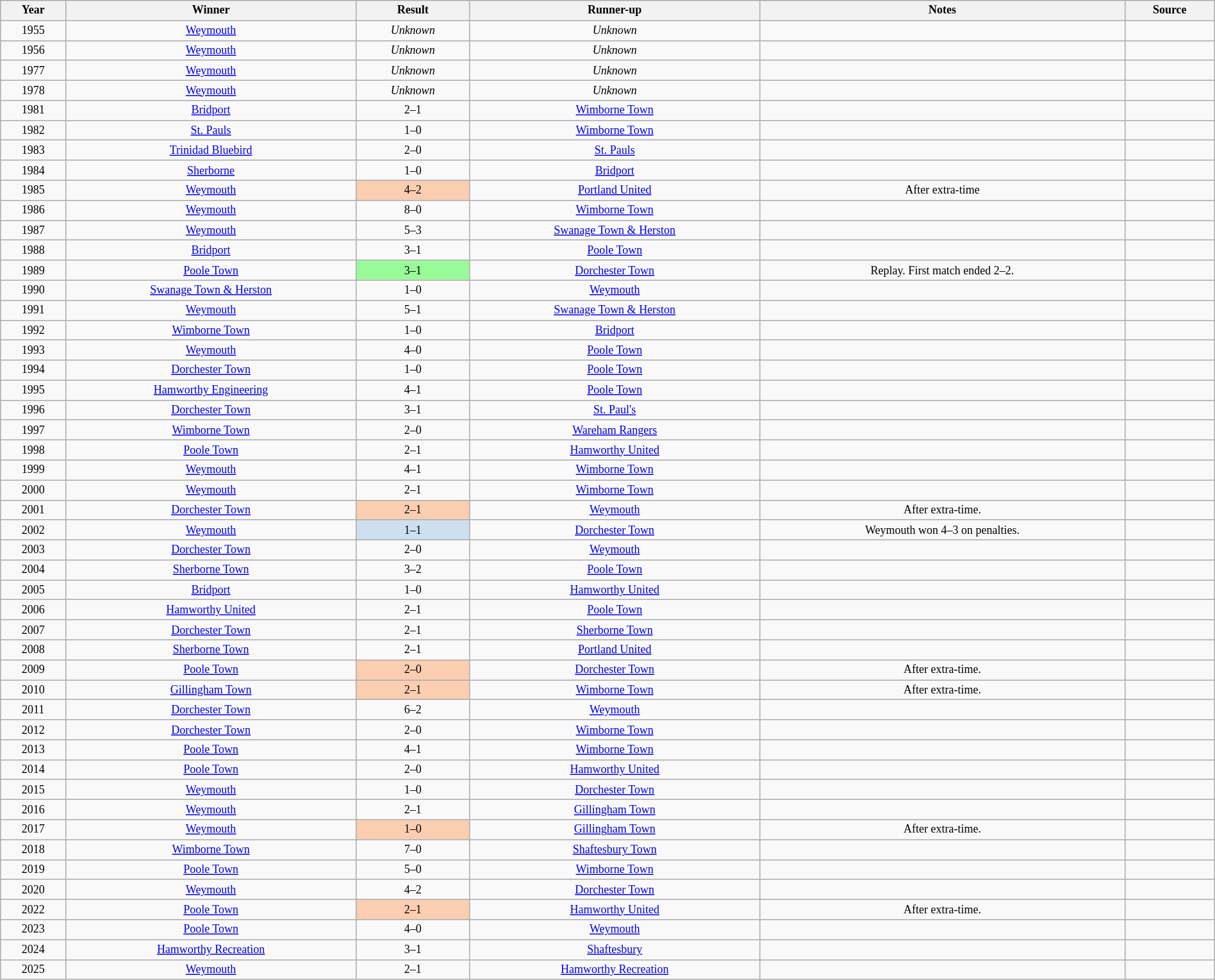<table class="wikitable" style="text-align: center; width: 100%; font-size: 12px">
<tr>
<th>Year</th>
<th>Winner</th>
<th>Result</th>
<th>Runner-up</th>
<th>Notes</th>
<th>Source</th>
</tr>
<tr>
<td>1955</td>
<td><a href='#'>Weymouth</a></td>
<td align="center"><em>Unknown</em></td>
<td><em>Unknown</em></td>
<td></td>
<td></td>
</tr>
<tr>
<td>1956</td>
<td><a href='#'>Weymouth</a></td>
<td align="center"><em>Unknown</em></td>
<td><em>Unknown</em></td>
<td></td>
<td></td>
</tr>
<tr>
<td>1977</td>
<td><a href='#'>Weymouth</a></td>
<td align="center"><em>Unknown</em></td>
<td><em>Unknown</em></td>
<td></td>
<td></td>
</tr>
<tr>
<td>1978</td>
<td><a href='#'>Weymouth</a></td>
<td align="center"><em>Unknown</em></td>
<td><em>Unknown</em></td>
<td></td>
<td></td>
</tr>
<tr>
<td>1981</td>
<td><a href='#'>Bridport</a></td>
<td align="center">2–1</td>
<td><a href='#'>Wimborne Town</a></td>
<td></td>
<td></td>
</tr>
<tr>
<td>1982</td>
<td><a href='#'>St. Pauls</a></td>
<td align="center">1–0</td>
<td><a href='#'>Wimborne Town</a></td>
<td></td>
<td></td>
</tr>
<tr>
<td>1983</td>
<td><a href='#'>Trinidad Bluebird</a></td>
<td align="center">2–0</td>
<td><a href='#'>St. Pauls</a></td>
<td></td>
<td></td>
</tr>
<tr>
<td>1984</td>
<td><a href='#'>Sherborne</a></td>
<td align="center">1–0</td>
<td><a href='#'>Bridport</a></td>
<td></td>
<td></td>
</tr>
<tr>
<td>1985</td>
<td><a href='#'>Weymouth</a></td>
<td style="background-color:#FBCEB1">4–2</td>
<td><a href='#'>Portland United</a></td>
<td>After extra-time</td>
<td></td>
</tr>
<tr>
<td>1986</td>
<td><a href='#'>Weymouth</a></td>
<td align="center">8–0</td>
<td><a href='#'>Wimborne Town</a></td>
<td></td>
<td></td>
</tr>
<tr>
<td>1987</td>
<td><a href='#'>Weymouth</a></td>
<td align="center">5–3</td>
<td><a href='#'>Swanage Town & Herston</a></td>
<td></td>
<td></td>
</tr>
<tr>
<td>1988</td>
<td><a href='#'>Bridport</a></td>
<td align="center">3–1</td>
<td><a href='#'>Poole Town</a></td>
<td></td>
<td></td>
</tr>
<tr>
<td>1989</td>
<td><a href='#'>Poole Town</a></td>
<td style="background-color:#98FB98">3–1</td>
<td><a href='#'>Dorchester Town</a></td>
<td>Replay. First match ended 2–2.</td>
<td></td>
</tr>
<tr>
<td>1990</td>
<td><a href='#'>Swanage Town & Herston</a></td>
<td align="center">1–0</td>
<td><a href='#'>Weymouth</a></td>
<td></td>
<td></td>
</tr>
<tr>
<td>1991</td>
<td><a href='#'>Weymouth</a></td>
<td align="center">5–1</td>
<td><a href='#'>Swanage Town & Herston</a></td>
<td></td>
<td></td>
</tr>
<tr>
<td>1992</td>
<td><a href='#'>Wimborne Town</a></td>
<td align="center">1–0</td>
<td><a href='#'>Bridport</a></td>
<td></td>
<td></td>
</tr>
<tr>
<td>1993</td>
<td><a href='#'>Weymouth</a></td>
<td align="center">4–0</td>
<td><a href='#'>Poole Town</a></td>
<td></td>
<td></td>
</tr>
<tr>
<td>1994</td>
<td><a href='#'>Dorchester Town</a></td>
<td align="center">1–0</td>
<td><a href='#'>Poole Town</a></td>
<td></td>
<td></td>
</tr>
<tr>
<td>1995</td>
<td><a href='#'>Hamworthy Engineering</a></td>
<td align="center">4–1</td>
<td><a href='#'>Poole Town</a></td>
<td></td>
<td></td>
</tr>
<tr>
<td>1996</td>
<td><a href='#'>Dorchester Town</a></td>
<td align="center">3–1</td>
<td><a href='#'>St. Paul's</a></td>
<td></td>
<td></td>
</tr>
<tr>
<td>1997</td>
<td><a href='#'>Wimborne Town</a></td>
<td align="center">2–0</td>
<td><a href='#'>Wareham Rangers</a></td>
<td></td>
<td></td>
</tr>
<tr>
<td>1998</td>
<td><a href='#'>Poole Town</a></td>
<td align="center">2–1</td>
<td><a href='#'>Hamworthy United</a></td>
<td></td>
<td></td>
</tr>
<tr>
<td>1999</td>
<td><a href='#'>Weymouth</a></td>
<td align="center">4–1</td>
<td><a href='#'>Wimborne Town</a></td>
<td></td>
<td></td>
</tr>
<tr>
<td>2000</td>
<td><a href='#'>Weymouth</a></td>
<td align="center">2–1</td>
<td><a href='#'>Wimborne Town</a></td>
<td></td>
<td></td>
</tr>
<tr>
<td>2001</td>
<td><a href='#'>Dorchester Town</a></td>
<td style="background-color:#FBCEB1">2–1</td>
<td><a href='#'>Weymouth</a></td>
<td>After extra-time.</td>
<td></td>
</tr>
<tr>
<td>2002</td>
<td><a href='#'>Weymouth</a></td>
<td style="background-color:#cedff2">1–1</td>
<td><a href='#'>Dorchester Town</a></td>
<td>Weymouth won 4–3 on penalties.</td>
<td></td>
</tr>
<tr>
<td>2003</td>
<td><a href='#'>Dorchester Town</a></td>
<td align="center">2–0</td>
<td><a href='#'>Weymouth</a></td>
<td></td>
<td></td>
</tr>
<tr>
<td>2004</td>
<td><a href='#'>Sherborne Town</a></td>
<td align="center">3–2</td>
<td><a href='#'>Poole Town</a></td>
<td></td>
<td></td>
</tr>
<tr>
<td>2005</td>
<td><a href='#'>Bridport</a></td>
<td align="center">1–0</td>
<td><a href='#'>Hamworthy United</a></td>
<td></td>
<td></td>
</tr>
<tr>
<td>2006</td>
<td><a href='#'>Hamworthy United</a></td>
<td align="center">2–1</td>
<td><a href='#'>Poole Town</a></td>
<td></td>
<td></td>
</tr>
<tr>
<td>2007</td>
<td><a href='#'>Dorchester Town</a></td>
<td align="center">2–1</td>
<td><a href='#'>Sherborne Town</a></td>
<td></td>
<td></td>
</tr>
<tr>
<td>2008</td>
<td><a href='#'>Sherborne Town</a></td>
<td align="center">2–1</td>
<td><a href='#'>Portland United</a></td>
<td></td>
<td></td>
</tr>
<tr>
<td>2009</td>
<td><a href='#'>Poole Town</a></td>
<td style="background-color:#FBCEB1">2–0</td>
<td><a href='#'>Dorchester Town</a></td>
<td>After extra-time.</td>
<td></td>
</tr>
<tr>
<td>2010</td>
<td><a href='#'>Gillingham Town</a></td>
<td style="background-color:#FBCEB1">2–1</td>
<td><a href='#'>Wimborne Town</a></td>
<td>After extra-time.</td>
<td></td>
</tr>
<tr>
<td>2011</td>
<td><a href='#'>Dorchester Town</a></td>
<td align="center">6–2</td>
<td><a href='#'>Weymouth</a></td>
<td></td>
<td></td>
</tr>
<tr>
<td>2012</td>
<td><a href='#'>Dorchester Town</a></td>
<td align="center">2–0</td>
<td><a href='#'>Wimborne Town</a></td>
<td></td>
<td></td>
</tr>
<tr>
<td>2013</td>
<td><a href='#'>Poole Town</a></td>
<td align="center">4–1</td>
<td><a href='#'>Wimborne Town</a></td>
<td></td>
<td></td>
</tr>
<tr>
<td>2014</td>
<td><a href='#'>Poole Town</a></td>
<td align="center">2–0</td>
<td><a href='#'>Hamworthy United</a></td>
<td></td>
<td></td>
</tr>
<tr>
<td>2015</td>
<td><a href='#'>Weymouth</a></td>
<td align="center">1–0</td>
<td><a href='#'>Dorchester Town</a></td>
<td></td>
<td></td>
</tr>
<tr>
<td>2016</td>
<td><a href='#'>Weymouth</a></td>
<td align="center">2–1</td>
<td><a href='#'>Gillingham Town</a></td>
<td></td>
<td></td>
</tr>
<tr>
<td>2017</td>
<td><a href='#'>Weymouth</a></td>
<td style="background-color:#FBCEB1">1–0</td>
<td><a href='#'>Gillingham Town</a></td>
<td>After extra-time.</td>
<td></td>
</tr>
<tr>
<td>2018</td>
<td><a href='#'>Wimborne Town</a></td>
<td align="center">7–0</td>
<td><a href='#'>Shaftesbury Town</a></td>
<td></td>
<td></td>
</tr>
<tr>
<td>2019</td>
<td><a href='#'>Poole Town</a></td>
<td align="center">5–0</td>
<td><a href='#'>Wimborne Town</a></td>
<td></td>
<td></td>
</tr>
<tr>
<td>2020</td>
<td><a href='#'>Weymouth</a></td>
<td align="center">4–2</td>
<td><a href='#'>Dorchester Town</a></td>
<td></td>
<td></td>
</tr>
<tr>
<td>2022</td>
<td><a href='#'>Poole Town</a></td>
<td style="background-color:#FBCEB1">2–1</td>
<td><a href='#'>Hamworthy United</a></td>
<td>After extra-time.</td>
<td></td>
</tr>
<tr>
<td>2023</td>
<td><a href='#'>Poole Town</a></td>
<td align="center">4–0</td>
<td><a href='#'>Weymouth</a></td>
<td></td>
<td></td>
</tr>
<tr>
<td>2024</td>
<td><a href='#'>Hamworthy Recreation</a></td>
<td align="center">3–1</td>
<td><a href='#'>Shaftesbury</a></td>
<td></td>
<td></td>
</tr>
<tr>
<td>2025</td>
<td><a href='#'>Weymouth</a></td>
<td align="center">2–1</td>
<td><a href='#'>Hamworthy Recreation</a></td>
<td></td>
<td></td>
</tr>
</table>
